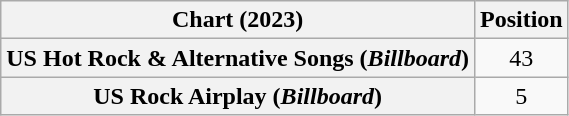<table class="wikitable sortable plainrowheaders" style="text-align:center">
<tr>
<th scope="col">Chart (2023)</th>
<th scope="col">Position</th>
</tr>
<tr>
<th scope="row">US Hot Rock & Alternative Songs (<em>Billboard</em>)</th>
<td>43</td>
</tr>
<tr>
<th scope="row">US Rock Airplay (<em>Billboard</em>)</th>
<td>5</td>
</tr>
</table>
